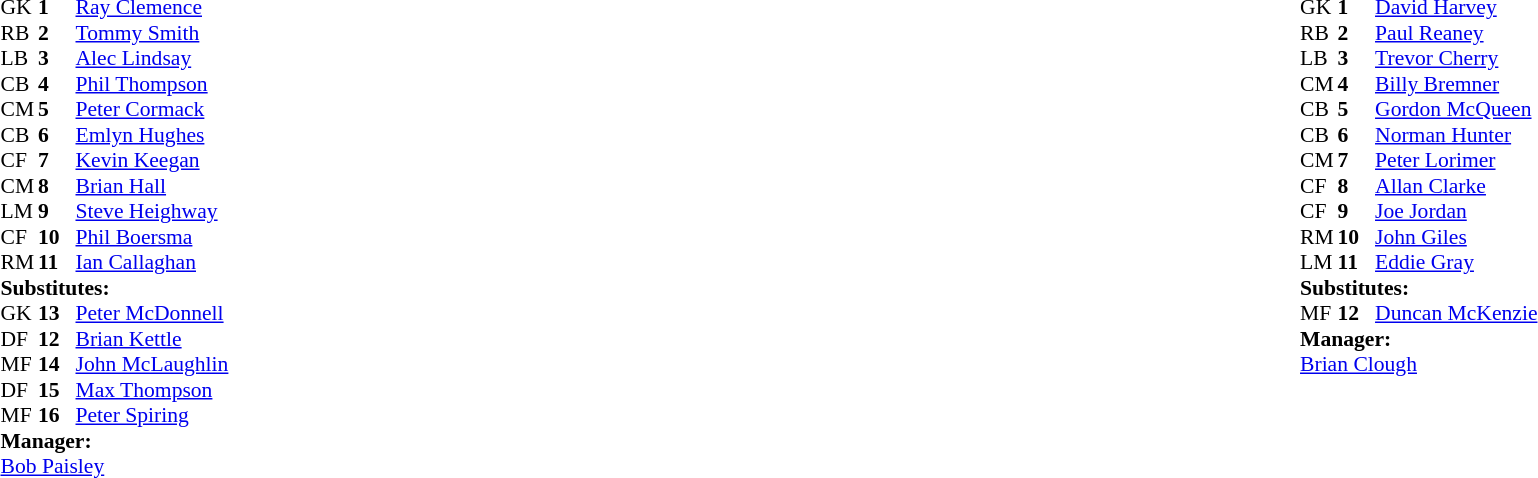<table width="100%">
<tr>
<td valign="top" width="50%"><br><table style="font-size: 90%" cellspacing="0" cellpadding="0">
<tr>
<td colspan="4"></td>
</tr>
<tr>
<th width=25></th>
<th width=25></th>
</tr>
<tr>
<td>GK</td>
<td><strong>1</strong></td>
<td> <a href='#'>Ray Clemence</a></td>
</tr>
<tr>
<td>RB</td>
<td><strong>2</strong></td>
<td> <a href='#'>Tommy Smith</a></td>
</tr>
<tr>
<td>LB</td>
<td><strong>3</strong></td>
<td> <a href='#'>Alec Lindsay</a></td>
</tr>
<tr>
<td>CB</td>
<td><strong>4</strong></td>
<td> <a href='#'>Phil Thompson</a></td>
</tr>
<tr>
<td>CM</td>
<td><strong>5</strong></td>
<td> <a href='#'>Peter Cormack</a></td>
</tr>
<tr>
<td>CB</td>
<td><strong>6</strong></td>
<td> <a href='#'>Emlyn Hughes</a></td>
</tr>
<tr>
<td>CF</td>
<td><strong>7</strong></td>
<td> <a href='#'>Kevin Keegan</a></td>
<td></td>
</tr>
<tr>
<td>CM</td>
<td><strong>8</strong></td>
<td> <a href='#'>Brian Hall</a></td>
</tr>
<tr>
<td>LM</td>
<td><strong>9</strong></td>
<td> <a href='#'>Steve Heighway</a></td>
</tr>
<tr>
<td>CF</td>
<td><strong>10</strong></td>
<td> <a href='#'>Phil Boersma</a></td>
</tr>
<tr>
<td>RM</td>
<td><strong>11</strong></td>
<td> <a href='#'>Ian Callaghan</a></td>
</tr>
<tr>
<td colspan="4"><strong>Substitutes:</strong></td>
</tr>
<tr>
<td>GK</td>
<td><strong>13</strong></td>
<td> <a href='#'>Peter McDonnell</a></td>
</tr>
<tr>
<td>DF</td>
<td><strong>12</strong></td>
<td> <a href='#'>Brian Kettle</a></td>
</tr>
<tr>
<td>MF</td>
<td><strong>14</strong></td>
<td> <a href='#'>John McLaughlin</a></td>
</tr>
<tr>
<td>DF</td>
<td><strong>15</strong></td>
<td> <a href='#'>Max Thompson</a></td>
</tr>
<tr>
<td>MF</td>
<td><strong>16</strong></td>
<td> <a href='#'>Peter Spiring</a></td>
</tr>
<tr>
<td colspan=3><strong>Manager:</strong></td>
</tr>
<tr>
<td colspan=4> <a href='#'>Bob Paisley</a></td>
</tr>
</table>
</td>
<td></td>
<td valign="top" width="50%"><br><table style="font-size: 90%" cellspacing="0" cellpadding="0" align=center>
<tr>
<td colspan="4"></td>
</tr>
<tr>
<th width=25></th>
<th width=25></th>
</tr>
<tr>
<td>GK</td>
<td><strong>1</strong></td>
<td> <a href='#'>David Harvey</a></td>
</tr>
<tr>
<td>RB</td>
<td><strong>2</strong></td>
<td> <a href='#'>Paul Reaney</a></td>
</tr>
<tr>
<td>LB</td>
<td><strong>3</strong></td>
<td> <a href='#'>Trevor Cherry</a></td>
</tr>
<tr>
<td>CM</td>
<td><strong>4</strong></td>
<td> <a href='#'>Billy Bremner</a></td>
<td></td>
</tr>
<tr>
<td>CB</td>
<td><strong>5</strong></td>
<td> <a href='#'>Gordon McQueen</a></td>
</tr>
<tr>
<td>CB</td>
<td><strong>6</strong></td>
<td> <a href='#'>Norman Hunter</a></td>
</tr>
<tr>
<td>CM</td>
<td><strong>7</strong></td>
<td> <a href='#'>Peter Lorimer</a></td>
</tr>
<tr>
<td>CF</td>
<td><strong>8</strong></td>
<td> <a href='#'>Allan Clarke</a></td>
<td></td>
</tr>
<tr>
<td>CF</td>
<td><strong>9</strong></td>
<td> <a href='#'>Joe Jordan</a></td>
</tr>
<tr>
<td>RM</td>
<td><strong>10</strong></td>
<td> <a href='#'>John Giles</a></td>
</tr>
<tr>
<td>LM</td>
<td><strong>11</strong></td>
<td> <a href='#'>Eddie Gray</a></td>
</tr>
<tr>
<td colspan="4"><strong>Substitutes:</strong></td>
</tr>
<tr>
<td>MF</td>
<td><strong>12</strong></td>
<td> <a href='#'>Duncan McKenzie</a></td>
<td></td>
</tr>
<tr>
<td colspan=3><strong>Manager:</strong></td>
</tr>
<tr>
<td colspan=4> <a href='#'>Brian Clough</a></td>
</tr>
</table>
</td>
</tr>
</table>
